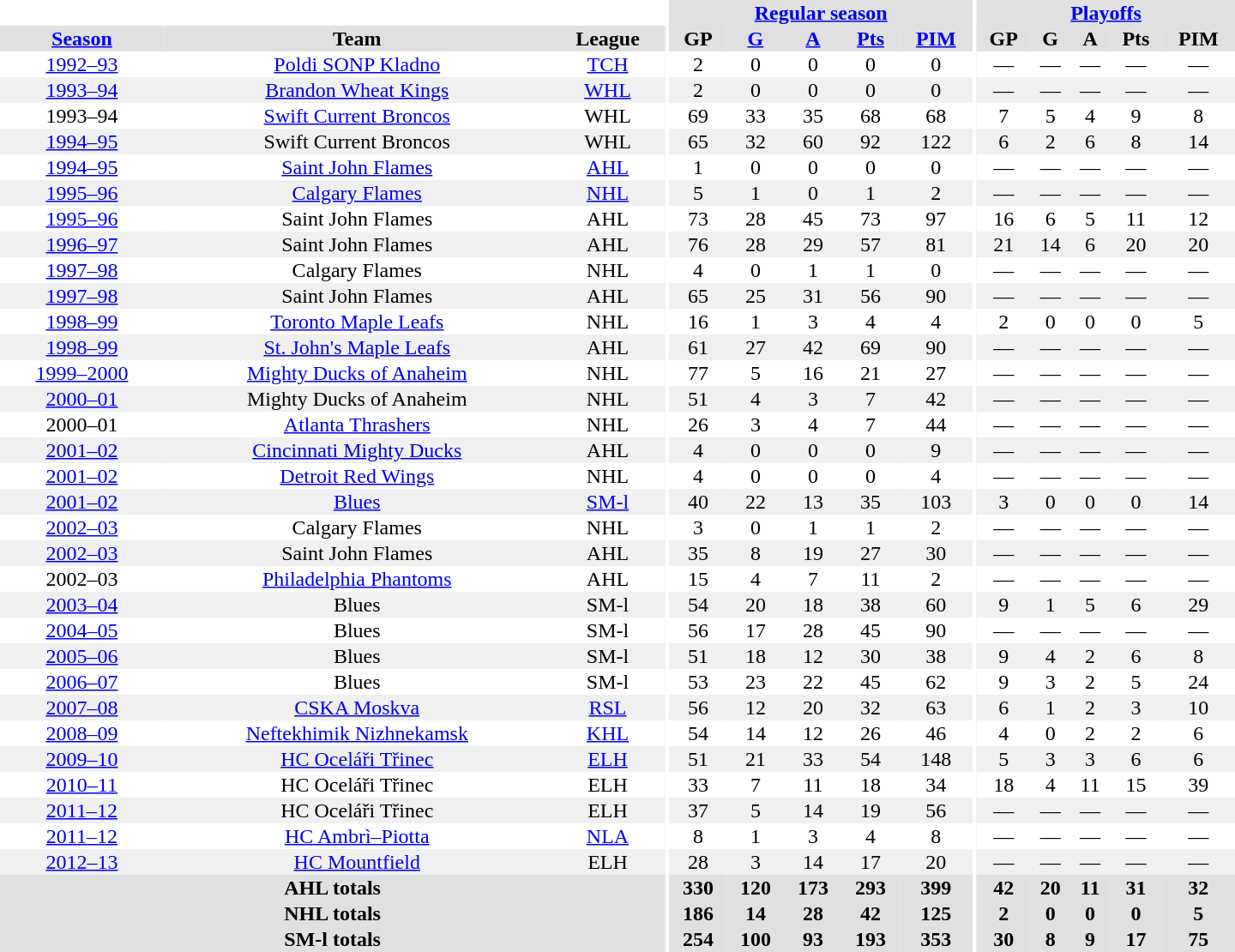<table border="0" cellpadding="1" cellspacing="0" style="text-align:center; width:60em">
<tr bgcolor="#e0e0e0">
<th colspan="3" bgcolor="#ffffff"></th>
<th rowspan="99" bgcolor="#ffffff"></th>
<th colspan="5"><a href='#'>Regular season</a></th>
<th rowspan="99" bgcolor="#ffffff"></th>
<th colspan="5"><a href='#'>Playoffs</a></th>
</tr>
<tr bgcolor="#e0e0e0">
<th><a href='#'>Season</a></th>
<th>Team</th>
<th>League</th>
<th>GP</th>
<th><a href='#'>G</a></th>
<th><a href='#'>A</a></th>
<th><a href='#'>Pts</a></th>
<th><a href='#'>PIM</a></th>
<th>GP</th>
<th>G</th>
<th>A</th>
<th>Pts</th>
<th>PIM</th>
</tr>
<tr>
<td><a href='#'>1992–93</a></td>
<td><a href='#'>Poldi SONP Kladno</a></td>
<td><a href='#'>TCH</a></td>
<td>2</td>
<td>0</td>
<td>0</td>
<td>0</td>
<td>0</td>
<td>—</td>
<td>—</td>
<td>—</td>
<td>—</td>
<td>—</td>
</tr>
<tr bgcolor="#f0f0f0">
<td><a href='#'>1993–94</a></td>
<td><a href='#'>Brandon Wheat Kings</a></td>
<td><a href='#'>WHL</a></td>
<td>2</td>
<td>0</td>
<td>0</td>
<td>0</td>
<td>0</td>
<td>—</td>
<td>—</td>
<td>—</td>
<td>—</td>
<td>—</td>
</tr>
<tr>
<td>1993–94</td>
<td><a href='#'>Swift Current Broncos</a></td>
<td>WHL</td>
<td>69</td>
<td>33</td>
<td>35</td>
<td>68</td>
<td>68</td>
<td>7</td>
<td>5</td>
<td>4</td>
<td>9</td>
<td>8</td>
</tr>
<tr bgcolor="#f0f0f0">
<td><a href='#'>1994–95</a></td>
<td>Swift Current Broncos</td>
<td>WHL</td>
<td>65</td>
<td>32</td>
<td>60</td>
<td>92</td>
<td>122</td>
<td>6</td>
<td>2</td>
<td>6</td>
<td>8</td>
<td>14</td>
</tr>
<tr>
<td><a href='#'>1994–95</a></td>
<td><a href='#'>Saint John Flames</a></td>
<td><a href='#'>AHL</a></td>
<td>1</td>
<td>0</td>
<td>0</td>
<td>0</td>
<td>0</td>
<td>—</td>
<td>—</td>
<td>—</td>
<td>—</td>
<td>—</td>
</tr>
<tr bgcolor="#f0f0f0">
<td><a href='#'>1995–96</a></td>
<td><a href='#'>Calgary Flames</a></td>
<td><a href='#'>NHL</a></td>
<td>5</td>
<td>1</td>
<td>0</td>
<td>1</td>
<td>2</td>
<td>—</td>
<td>—</td>
<td>—</td>
<td>—</td>
<td>—</td>
</tr>
<tr>
<td><a href='#'>1995–96</a></td>
<td>Saint John Flames</td>
<td>AHL</td>
<td>73</td>
<td>28</td>
<td>45</td>
<td>73</td>
<td>97</td>
<td>16</td>
<td>6</td>
<td>5</td>
<td>11</td>
<td>12</td>
</tr>
<tr bgcolor="#f0f0f0">
<td><a href='#'>1996–97</a></td>
<td>Saint John Flames</td>
<td>AHL</td>
<td>76</td>
<td>28</td>
<td>29</td>
<td>57</td>
<td>81</td>
<td>21</td>
<td>14</td>
<td>6</td>
<td>20</td>
<td>20</td>
</tr>
<tr>
<td><a href='#'>1997–98</a></td>
<td>Calgary Flames</td>
<td>NHL</td>
<td>4</td>
<td>0</td>
<td>1</td>
<td>1</td>
<td>0</td>
<td>—</td>
<td>—</td>
<td>—</td>
<td>—</td>
<td>—</td>
</tr>
<tr bgcolor="#f0f0f0">
<td><a href='#'>1997–98</a></td>
<td>Saint John Flames</td>
<td>AHL</td>
<td>65</td>
<td>25</td>
<td>31</td>
<td>56</td>
<td>90</td>
<td>—</td>
<td>—</td>
<td>—</td>
<td>—</td>
<td>—</td>
</tr>
<tr>
<td><a href='#'>1998–99</a></td>
<td><a href='#'>Toronto Maple Leafs</a></td>
<td>NHL</td>
<td>16</td>
<td>1</td>
<td>3</td>
<td>4</td>
<td>4</td>
<td>2</td>
<td>0</td>
<td>0</td>
<td>0</td>
<td>5</td>
</tr>
<tr bgcolor="#f0f0f0">
<td><a href='#'>1998–99</a></td>
<td><a href='#'>St. John's Maple Leafs</a></td>
<td>AHL</td>
<td>61</td>
<td>27</td>
<td>42</td>
<td>69</td>
<td>90</td>
<td>—</td>
<td>—</td>
<td>—</td>
<td>—</td>
<td>—</td>
</tr>
<tr>
<td><a href='#'>1999–2000</a></td>
<td><a href='#'>Mighty Ducks of Anaheim</a></td>
<td>NHL</td>
<td>77</td>
<td>5</td>
<td>16</td>
<td>21</td>
<td>27</td>
<td>—</td>
<td>—</td>
<td>—</td>
<td>—</td>
<td>—</td>
</tr>
<tr bgcolor="#f0f0f0">
<td><a href='#'>2000–01</a></td>
<td>Mighty Ducks of Anaheim</td>
<td>NHL</td>
<td>51</td>
<td>4</td>
<td>3</td>
<td>7</td>
<td>42</td>
<td>—</td>
<td>—</td>
<td>—</td>
<td>—</td>
<td>—</td>
</tr>
<tr>
<td>2000–01</td>
<td><a href='#'>Atlanta Thrashers</a></td>
<td>NHL</td>
<td>26</td>
<td>3</td>
<td>4</td>
<td>7</td>
<td>44</td>
<td>—</td>
<td>—</td>
<td>—</td>
<td>—</td>
<td>—</td>
</tr>
<tr bgcolor="#f0f0f0">
<td><a href='#'>2001–02</a></td>
<td><a href='#'>Cincinnati Mighty Ducks</a></td>
<td>AHL</td>
<td>4</td>
<td>0</td>
<td>0</td>
<td>0</td>
<td>9</td>
<td>—</td>
<td>—</td>
<td>—</td>
<td>—</td>
<td>—</td>
</tr>
<tr>
<td><a href='#'>2001–02</a></td>
<td><a href='#'>Detroit Red Wings</a></td>
<td>NHL</td>
<td>4</td>
<td>0</td>
<td>0</td>
<td>0</td>
<td>4</td>
<td>—</td>
<td>—</td>
<td>—</td>
<td>—</td>
<td>—</td>
</tr>
<tr bgcolor="#f0f0f0">
<td><a href='#'>2001–02</a></td>
<td><a href='#'>Blues</a></td>
<td><a href='#'>SM-l</a></td>
<td>40</td>
<td>22</td>
<td>13</td>
<td>35</td>
<td>103</td>
<td>3</td>
<td>0</td>
<td>0</td>
<td>0</td>
<td>14</td>
</tr>
<tr>
<td><a href='#'>2002–03</a></td>
<td>Calgary Flames</td>
<td>NHL</td>
<td>3</td>
<td>0</td>
<td>1</td>
<td>1</td>
<td>2</td>
<td>—</td>
<td>—</td>
<td>—</td>
<td>—</td>
<td>—</td>
</tr>
<tr bgcolor="#f0f0f0">
<td><a href='#'>2002–03</a></td>
<td>Saint John Flames</td>
<td>AHL</td>
<td>35</td>
<td>8</td>
<td>19</td>
<td>27</td>
<td>30</td>
<td>—</td>
<td>—</td>
<td>—</td>
<td>—</td>
<td>—</td>
</tr>
<tr>
<td>2002–03</td>
<td><a href='#'>Philadelphia Phantoms</a></td>
<td>AHL</td>
<td>15</td>
<td>4</td>
<td>7</td>
<td>11</td>
<td>2</td>
<td>—</td>
<td>—</td>
<td>—</td>
<td>—</td>
<td>—</td>
</tr>
<tr bgcolor="#f0f0f0">
<td><a href='#'>2003–04</a></td>
<td>Blues</td>
<td>SM-l</td>
<td>54</td>
<td>20</td>
<td>18</td>
<td>38</td>
<td>60</td>
<td>9</td>
<td>1</td>
<td>5</td>
<td>6</td>
<td>29</td>
</tr>
<tr>
<td><a href='#'>2004–05</a></td>
<td>Blues</td>
<td>SM-l</td>
<td>56</td>
<td>17</td>
<td>28</td>
<td>45</td>
<td>90</td>
<td>—</td>
<td>—</td>
<td>—</td>
<td>—</td>
<td>—</td>
</tr>
<tr bgcolor="#f0f0f0">
<td><a href='#'>2005–06</a></td>
<td>Blues</td>
<td>SM-l</td>
<td>51</td>
<td>18</td>
<td>12</td>
<td>30</td>
<td>38</td>
<td>9</td>
<td>4</td>
<td>2</td>
<td>6</td>
<td>8</td>
</tr>
<tr>
<td><a href='#'>2006–07</a></td>
<td>Blues</td>
<td>SM-l</td>
<td>53</td>
<td>23</td>
<td>22</td>
<td>45</td>
<td>62</td>
<td>9</td>
<td>3</td>
<td>2</td>
<td>5</td>
<td>24</td>
</tr>
<tr bgcolor="#f0f0f0">
<td><a href='#'>2007–08</a></td>
<td><a href='#'>CSKA Moskva</a></td>
<td><a href='#'>RSL</a></td>
<td>56</td>
<td>12</td>
<td>20</td>
<td>32</td>
<td>63</td>
<td>6</td>
<td>1</td>
<td>2</td>
<td>3</td>
<td>10</td>
</tr>
<tr>
<td><a href='#'>2008–09</a></td>
<td><a href='#'>Neftekhimik Nizhnekamsk</a></td>
<td><a href='#'>KHL</a></td>
<td>54</td>
<td>14</td>
<td>12</td>
<td>26</td>
<td>46</td>
<td>4</td>
<td>0</td>
<td>2</td>
<td>2</td>
<td>6</td>
</tr>
<tr bgcolor="#f0f0f0">
<td><a href='#'>2009–10</a></td>
<td><a href='#'>HC Oceláři Třinec</a></td>
<td><a href='#'>ELH</a></td>
<td>51</td>
<td>21</td>
<td>33</td>
<td>54</td>
<td>148</td>
<td>5</td>
<td>3</td>
<td>3</td>
<td>6</td>
<td>6</td>
</tr>
<tr>
<td><a href='#'>2010–11</a></td>
<td>HC Oceláři Třinec</td>
<td>ELH</td>
<td>33</td>
<td>7</td>
<td>11</td>
<td>18</td>
<td>34</td>
<td>18</td>
<td>4</td>
<td>11</td>
<td>15</td>
<td>39</td>
</tr>
<tr bgcolor="#f0f0f0">
<td><a href='#'>2011–12</a></td>
<td>HC Oceláři Třinec</td>
<td>ELH</td>
<td>37</td>
<td>5</td>
<td>14</td>
<td>19</td>
<td>56</td>
<td>—</td>
<td>—</td>
<td>—</td>
<td>—</td>
<td>—</td>
</tr>
<tr>
<td><a href='#'>2011–12</a></td>
<td><a href='#'>HC Ambrì–Piotta</a></td>
<td><a href='#'>NLA</a></td>
<td>8</td>
<td>1</td>
<td>3</td>
<td>4</td>
<td>8</td>
<td>—</td>
<td>—</td>
<td>—</td>
<td>—</td>
<td>—</td>
</tr>
<tr bgcolor="#f0f0f0">
<td><a href='#'>2012–13</a></td>
<td><a href='#'>HC Mountfield</a></td>
<td>ELH</td>
<td>28</td>
<td>3</td>
<td>14</td>
<td>17</td>
<td>20</td>
<td>—</td>
<td>—</td>
<td>—</td>
<td>—</td>
<td>—</td>
</tr>
<tr bgcolor="#e0e0e0">
<th colspan="3">AHL totals</th>
<th>330</th>
<th>120</th>
<th>173</th>
<th>293</th>
<th>399</th>
<th>42</th>
<th>20</th>
<th>11</th>
<th>31</th>
<th>32</th>
</tr>
<tr bgcolor="#e0e0e0">
<th colspan="3">NHL totals</th>
<th>186</th>
<th>14</th>
<th>28</th>
<th>42</th>
<th>125</th>
<th>2</th>
<th>0</th>
<th>0</th>
<th>0</th>
<th>5</th>
</tr>
<tr bgcolor="#e0e0e0">
<th colspan="3">SM-l totals</th>
<th>254</th>
<th>100</th>
<th>93</th>
<th>193</th>
<th>353</th>
<th>30</th>
<th>8</th>
<th>9</th>
<th>17</th>
<th>75</th>
</tr>
</table>
